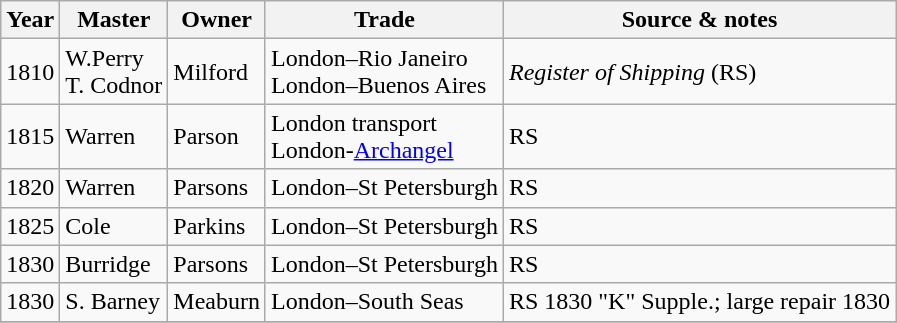<table class="sortable wikitable">
<tr>
<th>Year</th>
<th>Master</th>
<th>Owner</th>
<th>Trade</th>
<th>Source & notes</th>
</tr>
<tr>
<td>1810</td>
<td>W.Perry<br>T. Codnor</td>
<td>Milford</td>
<td>London–Rio Janeiro<br>London–Buenos Aires</td>
<td><em>Register of Shipping</em> (RS)</td>
</tr>
<tr>
<td>1815</td>
<td>Warren</td>
<td>Parson</td>
<td>London transport<br>London-<a href='#'>Archangel</a></td>
<td>RS</td>
</tr>
<tr>
<td>1820</td>
<td>Warren</td>
<td>Parsons</td>
<td>London–St Petersburgh</td>
<td>RS</td>
</tr>
<tr>
<td>1825</td>
<td>Cole</td>
<td>Parkins</td>
<td>London–St Petersburgh</td>
<td>RS</td>
</tr>
<tr>
<td>1830</td>
<td>Burridge</td>
<td>Parsons</td>
<td>London–St Petersburgh</td>
<td>RS</td>
</tr>
<tr>
<td>1830</td>
<td>S. Barney</td>
<td>Meaburn</td>
<td>London–South Seas</td>
<td>RS 1830 "K" Supple.; large repair 1830</td>
</tr>
<tr>
</tr>
</table>
